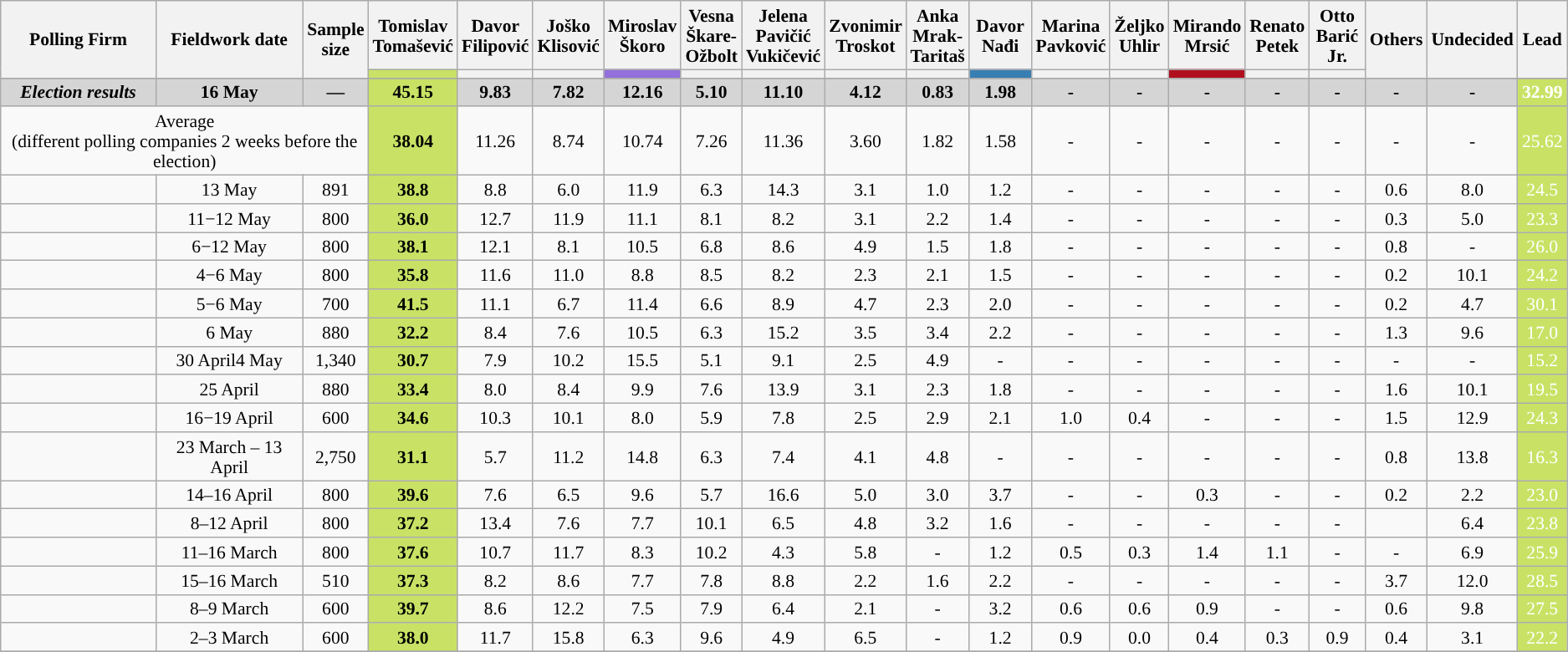<table class="wikitable sortable" style="text-align:center; font-size:90%; line-height:16px;">
<tr style="height:42px;">
<th rowspan="2" style="width:40px;">Polling Firm</th>
<th rowspan="2" style="width:40px;">Fieldwork date</th>
<th rowspan="2" style="width:40px;">Sample <br> size</th>
<th class="unsortable" style="width:40px;">Tomislav Tomašević</th>
<th class="unsortable" style="width:40px;">Davor Filipović</th>
<th class="unsortable" style="width:40px;">Joško Klisović</th>
<th class="unsortable" style="width:40px;">Miroslav Škoro</th>
<th class="unsortable" style="width:40px;">Vesna Škare-Ožbolt</th>
<th class="unsortable" style="width:40px;">Jelena Pavičić Vukičević</th>
<th class="unsortable" style="width:40px;">Zvonimir Troskot</th>
<th class="unsortable" style="width:40px;">Anka Mrak-Taritaš</th>
<th class="unsortable" style="width:40px;">Davor Nađi</th>
<th class="unsortable" style="width:40px;">Marina Pavković</th>
<th class="unsortable" style="width:40px;">Željko Uhlir</th>
<th class="unsortable" style="width:40px;">Mirando Mrsić</th>
<th class="unsortable" style="width:40px;">Renato Petek</th>
<th class="unsortable" style="width:40px;">Otto Barić Jr.</th>
<th rowspan="2" class="unsortable" style="width:40px;">Others</th>
<th rowspan="2" class="unsortable" style="width:40px;">Undecided</th>
<th rowspan="2" class="unsortable" style="width:20px;">Lead</th>
</tr>
<tr>
<th class="unsortable" style="background:#C9E265" width="45px"></th>
<th class="unsortable" style="color:inherit;background:"></th>
<th class="unsortable" style="color:inherit;background:"></th>
<th class="unsortable" style="color:inherit;background:#9370DB; width:45px;"></th>
<th class="unsortable" style="background:"></th>
<th class="unsortable" style="color:inherit;background:"></th>
<th class="unsortable" style="color:inherit;background:"></th>
<th class="unsortable" style="color:inherit;background:"></th>
<th class="unsortable" style="background:#377EB2" width="45px"></th>
<th class="unsortable" style="background:"></th>
<th class="unsortable" style="color:inherit;background:"></th>
<th class="unsortable" style="background:#B00F1F" width="45px"></th>
<th class="unsortable" style="background:"></th>
<th class="unsortable" style="background:"></th>
</tr>
<tr>
</tr>
<tr style="background:#D5D5D5; font-weight:bold;">
<td style="width:10em"><em>Election results</em></td>
<td style="width:9em">16 May</td>
<td>—</td>
<td style="background:#C9E265"><strong>45.15</strong></td>
<td>9.83</td>
<td>7.82</td>
<td><strong>12.16</strong></td>
<td>5.10</td>
<td>11.10</td>
<td>4.12</td>
<td>0.83</td>
<td>1.98</td>
<td>-</td>
<td>-</td>
<td>-</td>
<td>-</td>
<td>-</td>
<td>-</td>
<td>-</td>
<td style="background:#C9E265; color: white">32.99</td>
</tr>
<tr>
<td colspan=3>Average<br>(different polling companies 2 weeks before the election)</td>
<td style="background:#C9E265"><strong>38.04</strong></td>
<td>11.26</td>
<td>8.74</td>
<td>10.74</td>
<td>7.26</td>
<td>11.36</td>
<td>3.60</td>
<td>1.82</td>
<td>1.58</td>
<td>-</td>
<td>-</td>
<td>-</td>
<td>-</td>
<td>-</td>
<td>-</td>
<td>-</td>
<td style="background:#C9E265; color: white">25.62</td>
</tr>
<tr>
<td> </td>
<td>13 May</td>
<td>891</td>
<td style="background:#C9E265"><strong>38.8</strong></td>
<td>8.8</td>
<td>6.0</td>
<td>11.9</td>
<td>6.3</td>
<td>14.3</td>
<td>3.1</td>
<td>1.0</td>
<td>1.2</td>
<td>-</td>
<td>-</td>
<td>-</td>
<td>-</td>
<td>-</td>
<td>0.6</td>
<td>8.0</td>
<td style="background:#C9E265; color: white">24.5</td>
</tr>
<tr>
<td></td>
<td>11−12 May</td>
<td>800</td>
<td style="background:#C9E265"><strong>36.0</strong></td>
<td>12.7</td>
<td>11.9</td>
<td>11.1</td>
<td>8.1</td>
<td>8.2</td>
<td>3.1</td>
<td>2.2</td>
<td>1.4</td>
<td>-</td>
<td>-</td>
<td>-</td>
<td>-</td>
<td>-</td>
<td>0.3</td>
<td>5.0</td>
<td style="background:#C9E265; color: white">23.3</td>
</tr>
<tr>
<td></td>
<td>6−12 May</td>
<td>800</td>
<td style="background:#C9E265"><strong>38.1</strong></td>
<td>12.1</td>
<td>8.1</td>
<td>10.5</td>
<td>6.8</td>
<td>8.6</td>
<td>4.9</td>
<td>1.5</td>
<td>1.8</td>
<td>-</td>
<td>-</td>
<td>-</td>
<td>-</td>
<td>-</td>
<td>0.8</td>
<td>-</td>
<td style="background:#C9E265; color: white">26.0</td>
</tr>
<tr>
<td></td>
<td>4−6 May</td>
<td>800</td>
<td style="background:#C9E265"><strong>35.8</strong></td>
<td>11.6</td>
<td>11.0</td>
<td>8.8</td>
<td>8.5</td>
<td>8.2</td>
<td>2.3</td>
<td>2.1</td>
<td>1.5</td>
<td>-</td>
<td>-</td>
<td>-</td>
<td>-</td>
<td>-</td>
<td>0.2</td>
<td>10.1</td>
<td style="background:#C9E265; color: white">24.2</td>
</tr>
<tr>
<td></td>
<td>5−6 May</td>
<td>700</td>
<td style="background:#C9E265"><strong>41.5</strong></td>
<td>11.1</td>
<td>6.7</td>
<td>11.4</td>
<td>6.6</td>
<td>8.9</td>
<td>4.7</td>
<td>2.3</td>
<td>2.0</td>
<td>-</td>
<td>-</td>
<td>-</td>
<td>-</td>
<td>-</td>
<td>0.2</td>
<td>4.7</td>
<td style="background:#C9E265; color: white">30.1</td>
</tr>
<tr>
<td></td>
<td>6 May</td>
<td>880</td>
<td style="background:#C9E265"><strong>32.2</strong></td>
<td>8.4</td>
<td>7.6</td>
<td>10.5</td>
<td>6.3</td>
<td>15.2</td>
<td>3.5</td>
<td>3.4</td>
<td>2.2</td>
<td>-</td>
<td>-</td>
<td>-</td>
<td>-</td>
<td>-</td>
<td>1.3</td>
<td>9.6</td>
<td style="background:#C9E265; color: white">17.0</td>
</tr>
<tr>
<td></td>
<td>30 April4 May</td>
<td>1,340</td>
<td style="background:#C9E265"><strong>30.7</strong></td>
<td>7.9</td>
<td>10.2</td>
<td>15.5</td>
<td>5.1</td>
<td>9.1</td>
<td>2.5</td>
<td>4.9</td>
<td>-</td>
<td>-</td>
<td>-</td>
<td>-</td>
<td>-</td>
<td>-</td>
<td>-</td>
<td>-</td>
<td style="background:#C9E265; color: white">15.2</td>
</tr>
<tr>
<td></td>
<td>25 April</td>
<td>880</td>
<td style="background:#C9E265"><strong>33.4</strong></td>
<td>8.0</td>
<td>8.4</td>
<td>9.9</td>
<td>7.6</td>
<td>13.9</td>
<td>3.1</td>
<td>2.3</td>
<td>1.8</td>
<td>-</td>
<td>-</td>
<td>-</td>
<td>-</td>
<td>-</td>
<td>1.6</td>
<td>10.1</td>
<td style="background:#C9E265; color: white">19.5</td>
</tr>
<tr>
<td></td>
<td>16−19 April</td>
<td>600</td>
<td style="background:#C9E265"><strong>34.6</strong></td>
<td>10.3</td>
<td>10.1</td>
<td>8.0</td>
<td>5.9</td>
<td>7.8</td>
<td>2.5</td>
<td>2.9</td>
<td>2.1</td>
<td>1.0</td>
<td>0.4</td>
<td>-</td>
<td>-</td>
<td>-</td>
<td>1.5</td>
<td>12.9</td>
<td style="background:#C9E265; color: white">24.3</td>
</tr>
<tr>
<td></td>
<td>23 March – 13 April</td>
<td>2,750</td>
<td style="background:#C9E265"><strong>31.1</strong></td>
<td>5.7</td>
<td>11.2</td>
<td>14.8</td>
<td>6.3</td>
<td>7.4</td>
<td>4.1</td>
<td>4.8</td>
<td>-</td>
<td>-</td>
<td>-</td>
<td>-</td>
<td>-</td>
<td>-</td>
<td>0.8</td>
<td>13.8</td>
<td style="background:#C9E265; color: white">16.3</td>
</tr>
<tr>
<td></td>
<td>14–16 April</td>
<td>800</td>
<td style="background:#C9E265"><strong>39.6</strong></td>
<td>7.6</td>
<td>6.5</td>
<td>9.6</td>
<td>5.7</td>
<td>16.6</td>
<td>5.0</td>
<td>3.0</td>
<td>3.7</td>
<td>-</td>
<td>-</td>
<td>0.3</td>
<td>-</td>
<td>-</td>
<td>0.2</td>
<td>2.2</td>
<td style="background:#C9E265; color: white">23.0</td>
</tr>
<tr>
<td></td>
<td>8–12 April</td>
<td>800</td>
<td style="background:#C9E265"><strong>37.2</strong></td>
<td>13.4</td>
<td>7.6</td>
<td>7.7</td>
<td>10.1</td>
<td>6.5</td>
<td>4.8</td>
<td>3.2</td>
<td>1.6</td>
<td>-</td>
<td>-</td>
<td>-</td>
<td>-</td>
<td>-</td>
<td></td>
<td>6.4</td>
<td style="background:#C9E265; color: white">23.8</td>
</tr>
<tr>
<td></td>
<td>11–16 March</td>
<td>800</td>
<td style="background:#C9E265"><strong>37.6</strong></td>
<td>10.7</td>
<td>11.7</td>
<td>8.3</td>
<td>10.2</td>
<td>4.3</td>
<td>5.8</td>
<td>-</td>
<td>1.2</td>
<td>0.5</td>
<td>0.3</td>
<td>1.4</td>
<td>1.1</td>
<td>-</td>
<td>-</td>
<td>6.9</td>
<td style="background:#C9E265; color: white">25.9</td>
</tr>
<tr>
<td></td>
<td>15–16 March</td>
<td>510</td>
<td style="background:#C9E265"><strong>37.3</strong></td>
<td>8.2</td>
<td>8.6</td>
<td>7.7</td>
<td>7.8</td>
<td>8.8</td>
<td>2.2</td>
<td>1.6</td>
<td>2.2</td>
<td>-</td>
<td>-</td>
<td>-</td>
<td>-</td>
<td>-</td>
<td>3.7</td>
<td>12.0</td>
<td style="background:#C9E265; color: white">28.5</td>
</tr>
<tr>
<td></td>
<td>8–9 March</td>
<td>600</td>
<td style="background:#C9E265"><strong>39.7</strong></td>
<td>8.6</td>
<td>12.2</td>
<td>7.5</td>
<td>7.9</td>
<td>6.4</td>
<td>2.1</td>
<td>-</td>
<td>3.2</td>
<td>0.6</td>
<td>0.6</td>
<td>0.9</td>
<td>-</td>
<td>-</td>
<td>0.6</td>
<td>9.8</td>
<td style="background:#C9E265; color: white">27.5</td>
</tr>
<tr>
<td></td>
<td>2–3 March</td>
<td>600</td>
<td style="background:#C9E265"><strong>38.0</strong></td>
<td>11.7</td>
<td>15.8</td>
<td>6.3</td>
<td>9.6</td>
<td>4.9</td>
<td>6.5</td>
<td>-</td>
<td>1.2</td>
<td>0.9</td>
<td>0.0</td>
<td>0.4</td>
<td>0.3</td>
<td>0.9</td>
<td>0.4</td>
<td>3.1</td>
<td style="background:#C9E265; color: white">22.2</td>
</tr>
<tr>
</tr>
</table>
